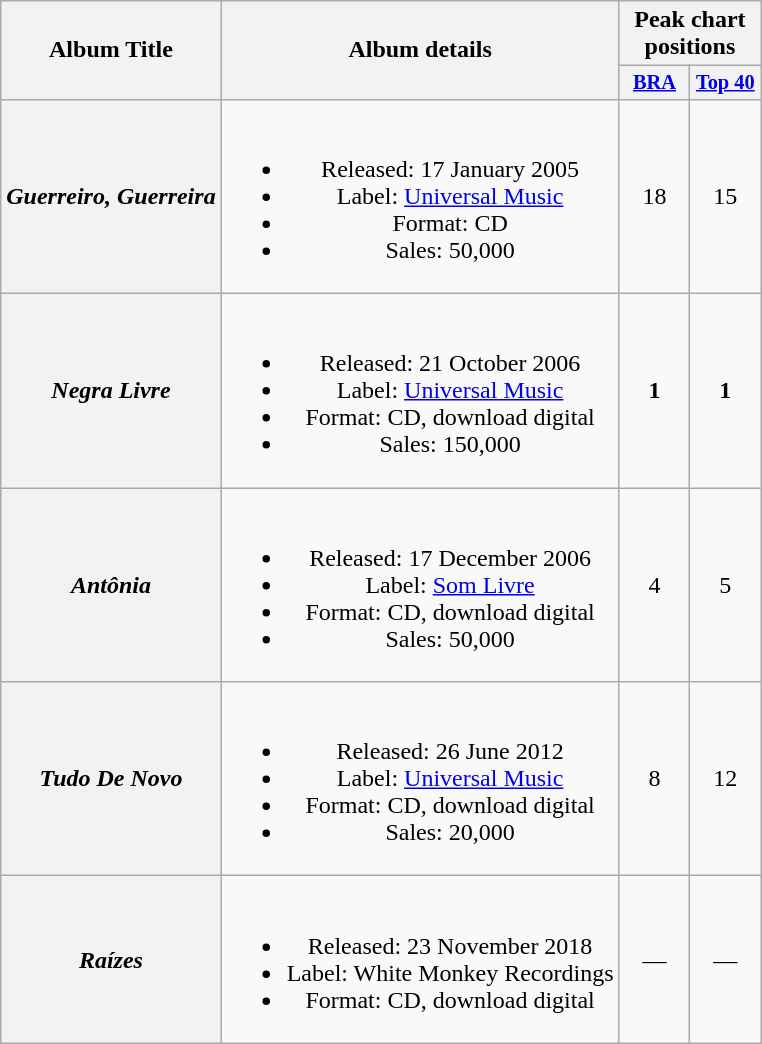<table class="wikitable plainrowheaders" style="text-align:center;" border="1">
<tr>
<th scope="col" rowspan="2">Album Title</th>
<th scope="col" rowspan="2">Album details</th>
<th scope="col" colspan="2">Peak chart positions</th>
</tr>
<tr>
<th scope="col" style="width:3em;font-size:85%;"><a href='#'>BRA</a><br></th>
<th scope="col" style="width:3em;font-size:85%;"><a href='#'>Top 40</a><br></th>
</tr>
<tr>
<th scope="row"><strong><em>Guerreiro, Guerreira</em></strong></th>
<td><br><ul><li>Released:  17 January 2005</li><li>Label: <a href='#'>Universal Music</a></li><li>Format: CD</li><li>Sales: 50,000</li></ul></td>
<td>18</td>
<td>15</td>
</tr>
<tr>
<th scope="row"><strong><em>Negra Livre</em></strong></th>
<td><br><ul><li>Released: 21 October 2006</li><li>Label: <a href='#'>Universal Music</a></li><li>Format: CD, download digital</li><li>Sales: 150,000</li></ul></td>
<td><strong>1</strong></td>
<td><strong>1</strong></td>
</tr>
<tr>
<th scope="row"><strong><em>Antônia</em></strong></th>
<td><br><ul><li>Released: 17 December 2006</li><li>Label: <a href='#'>Som Livre</a></li><li>Format: CD, download digital</li><li>Sales: 50,000</li></ul></td>
<td>4</td>
<td>5</td>
</tr>
<tr>
<th scope="row"><strong><em>Tudo De Novo</em></strong></th>
<td><br><ul><li>Released: 26 June 2012</li><li>Label: <a href='#'>Universal Music</a></li><li>Format: CD, download digital</li><li>Sales: 20,000</li></ul></td>
<td>8</td>
<td>12</td>
</tr>
<tr>
<th scope="row"><strong><em>Raízes</em></strong></th>
<td><br><ul><li>Released: 23 November 2018</li><li>Label: White Monkey Recordings</li><li>Format: CD, download digital</li></ul></td>
<td>—</td>
<td>—</td>
</tr>
</table>
